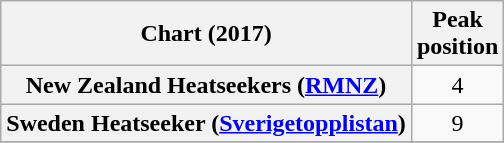<table class="wikitable sortable plainrowheaders" style="text-align:center">
<tr>
<th scope="col">Chart (2017)</th>
<th scope="col">Peak<br> position</th>
</tr>
<tr>
<th scope="row">New Zealand Heatseekers (<a href='#'>RMNZ</a>)</th>
<td>4</td>
</tr>
<tr>
<th scope="row">Sweden Heatseeker (<a href='#'>Sverigetopplistan</a>)</th>
<td>9</td>
</tr>
<tr>
</tr>
</table>
